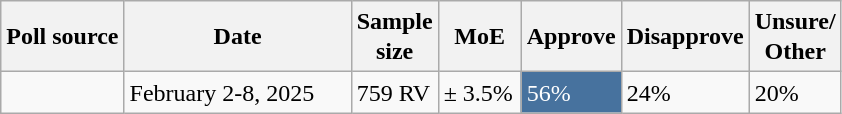<table class="wikitable sortable mw-datatable defaultcenter col1left col2left col3left sticky-table-head sticky-table-col1" style="line-height:20px;">
<tr>
<th>Poll source</th>
<th style=width:9em;>Date</th>
<th>Sample<br>size</th>
<th style=width:3em;>MoE</th>
<th>Approve</th>
<th>Disapprove</th>
<th>Unsure/<br>Other</th>
</tr>
<tr>
<td></td>
<td>February 2-8, 2025</td>
<td>759 RV</td>
<td>± 3.5%</td>
<td style="background:#47729E; color: white">56%</td>
<td>24%</td>
<td>20%</td>
</tr>
</table>
